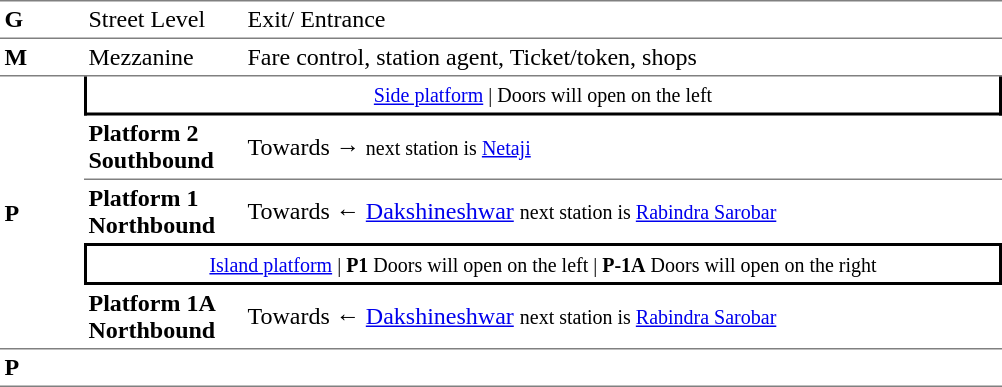<table border="0" cellspacing="0" cellpadding="3">
<tr>
<td width="50" valign="top" style="border-top:solid 1px gray;border-bottom:solid 1px gray;"><strong>G</strong></td>
<td width="100" valign="top" style="border-top:solid 1px gray;border-bottom:solid 1px gray;">Street Level</td>
<td width="390" valign="top" style="border-top:solid 1px gray;border-bottom:solid 1px gray;">Exit/ Entrance</td>
</tr>
<tr>
<td style="border-bottom:solid 1px gray;"><strong>M</strong></td>
<td style="border-bottom:solid 1px gray;">Mezzanine</td>
<td style="border-bottom:solid 1px gray;">Fare control, station agent, Ticket/token, shops</td>
</tr>
<tr>
<td rowspan="5" style="border-bottom:solid 1px grey;text-align:left;"><strong>P</strong></td>
<td colspan="2" style="border-right:solid 2px black;border-left:solid 2px black;border-bottom:solid 2px black;text-align:center;"><small><a href='#'>Side platform</a> | Doors will open on the left </small></td>
</tr>
<tr>
<td width="100" style="border-bottom:solid 1px grey;"><span><strong>Platform 2</strong><br><strong>Southbound</strong></span></td>
<td width="500" style="border-bottom:solid 1px grey;">Towards →   <small>next station is <a href='#'>Netaji</a></small></td>
</tr>
<tr>
<td><span><strong>Platform 1</strong><br><strong>Northbound</strong></span></td>
<td width="500">Towards ← <a href='#'>Dakshineshwar</a> <small>next station is <a href='#'>Rabindra Sarobar</a></small></td>
</tr>
<tr>
<td colspan="2" style="border-top:solid 2px black;border-right:solid 2px black;border-left:solid 2px black;border-bottom:solid 2px black;text-align:center;"><small><a href='#'>Island platform</a> | <strong>P1</strong> Doors will open on the left | <strong>P-1A</strong> Doors will open on the right</small> </td>
</tr>
<tr>
<td style="border-bottom:solid 1px gray;" width=100><span><strong>Platform 1A</strong><br><strong>Northbound</strong></span></td>
<td style="border-bottom:solid 1px gray;" width="500">Towards ← <a href='#'>Dakshineshwar</a> <small>next station is <a href='#'>Rabindra Sarobar</a></small></td>
</tr>
<tr>
<td style="border-bottom:solid 1px gray;" width="50" valign="top"><strong>P</strong></td>
<td style="border-bottom:solid 1px gray;" width="50" valign="top"></td>
<td style="border-bottom:solid 1px gray;" width="50" valign="top"></td>
</tr>
<tr>
</tr>
</table>
